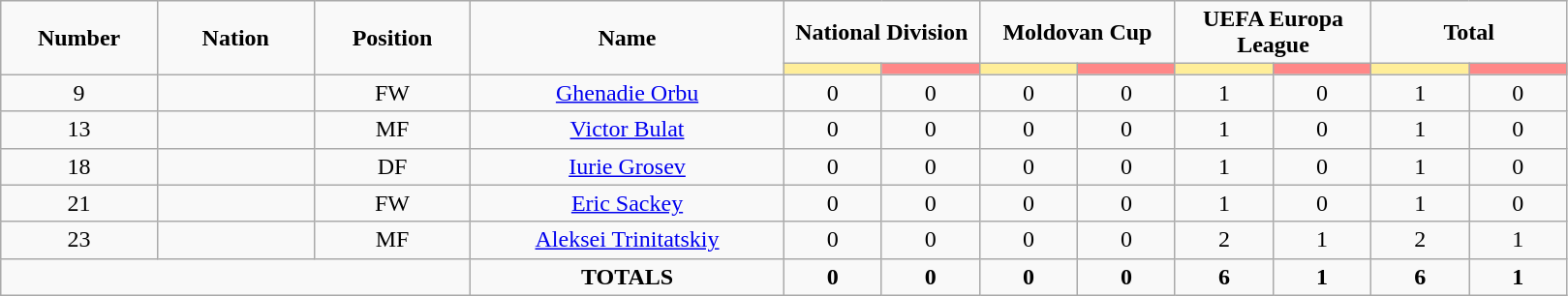<table class="wikitable" style="font-size: 100%; text-align: center;">
<tr>
<td rowspan="2" width="10%" align="center"><strong>Number</strong></td>
<td rowspan="2" width="10%" align="center"><strong>Nation</strong></td>
<td rowspan="2" width="10%" align="center"><strong>Position</strong></td>
<td rowspan="2" width="20%" align="center"><strong>Name</strong></td>
<td colspan="2" align="center"><strong>National Division</strong></td>
<td colspan="2" align="center"><strong>Moldovan Cup</strong></td>
<td colspan="2" align="center"><strong>UEFA Europa League</strong></td>
<td colspan="2" align="center"><strong>Total</strong></td>
</tr>
<tr>
<th width=60 style="background: #FFEE99"></th>
<th width=60 style="background: #FF8888"></th>
<th width=60 style="background: #FFEE99"></th>
<th width=60 style="background: #FF8888"></th>
<th width=60 style="background: #FFEE99"></th>
<th width=60 style="background: #FF8888"></th>
<th width=60 style="background: #FFEE99"></th>
<th width=60 style="background: #FF8888"></th>
</tr>
<tr>
<td>9</td>
<td></td>
<td>FW</td>
<td><a href='#'>Ghenadie Orbu</a></td>
<td>0</td>
<td>0</td>
<td>0</td>
<td>0</td>
<td>1</td>
<td>0</td>
<td>1</td>
<td>0</td>
</tr>
<tr>
<td>13</td>
<td></td>
<td>MF</td>
<td><a href='#'>Victor Bulat</a></td>
<td>0</td>
<td>0</td>
<td>0</td>
<td>0</td>
<td>1</td>
<td>0</td>
<td>1</td>
<td>0</td>
</tr>
<tr>
<td>18</td>
<td></td>
<td>DF</td>
<td><a href='#'>Iurie Grosev</a></td>
<td>0</td>
<td>0</td>
<td>0</td>
<td>0</td>
<td>1</td>
<td>0</td>
<td>1</td>
<td>0</td>
</tr>
<tr>
<td>21</td>
<td></td>
<td>FW</td>
<td><a href='#'>Eric Sackey</a></td>
<td>0</td>
<td>0</td>
<td>0</td>
<td>0</td>
<td>1</td>
<td>0</td>
<td>1</td>
<td>0</td>
</tr>
<tr>
<td>23</td>
<td></td>
<td>MF</td>
<td><a href='#'>Aleksei Trinitatskiy</a></td>
<td>0</td>
<td>0</td>
<td>0</td>
<td>0</td>
<td>2</td>
<td>1</td>
<td>2</td>
<td>1</td>
</tr>
<tr>
<td colspan="3"></td>
<td><strong>TOTALS</strong></td>
<td><strong>0</strong></td>
<td><strong>0</strong></td>
<td><strong>0</strong></td>
<td><strong>0</strong></td>
<td><strong>6</strong></td>
<td><strong>1</strong></td>
<td><strong>6</strong></td>
<td><strong>1</strong></td>
</tr>
</table>
